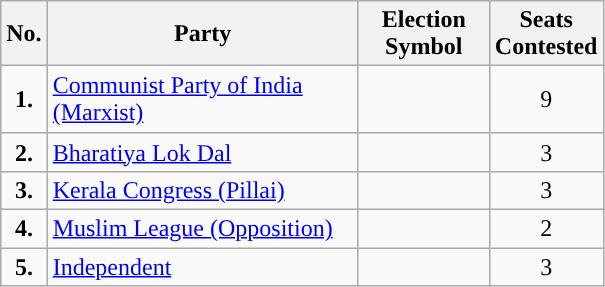<table class="wikitable">
<tr>
<th scope="col" style="width:4px;">No.</th>
<th scope="col" style="width:200px;">Party</th>
<th scope="col" style="width:80px;">Election Symbol</th>
<th scope="col" style="width:60px;">Seats Contested</th>
</tr>
<tr style="height: 45px;">
<td style="text-align:center; background:"><strong>1.</strong></td>
<td><a href='#'>Communist Party of India (Marxist)</a></td>
<td></td>
<td style="text-align:center;">9</td>
</tr>
<tr>
<td style="text-align:center; background:"><strong>2.</strong></td>
<td><a href='#'>Bharatiya Lok Dal</a></td>
<td style="text-align:center;"></td>
<td style="text-align:center;">3</td>
</tr>
<tr>
<td style="text-align:center; background:"><strong>3.</strong></td>
<td><a href='#'>Kerala Congress (Pillai)</a></td>
<td style="text-align:center;"></td>
<td style="text-align:center;">3</td>
</tr>
<tr>
<td style="text-align:center; background:"><strong>4.</strong></td>
<td><a href='#'>Muslim League (Opposition)</a></td>
<td style="text-align:center;"></td>
<td style="text-align:center;">2</td>
</tr>
<tr>
<td style="text-align:center; background:"><strong>5.</strong></td>
<td><a href='#'>Independent</a></td>
<td style="text-align:center;"></td>
<td style="text-align:center;">3</td>
</tr>
</table>
